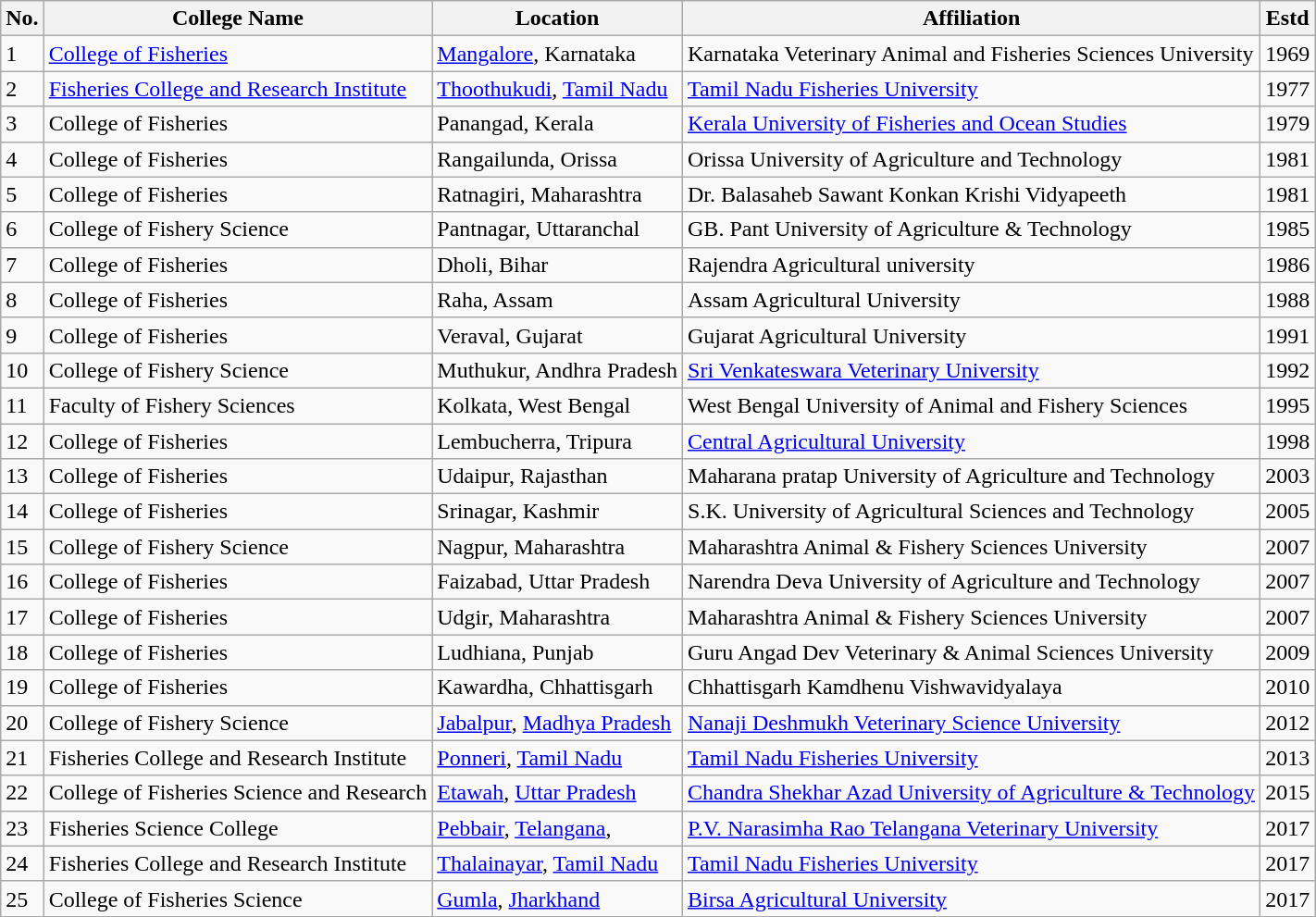<table class="wikitable sortable">
<tr>
<th>No.</th>
<th>College Name</th>
<th>Location</th>
<th>Affiliation</th>
<th>Estd</th>
</tr>
<tr>
<td>1</td>
<td><a href='#'>College of Fisheries</a></td>
<td><a href='#'>Mangalore</a>, Karnataka</td>
<td>Karnataka Veterinary Animal and Fisheries Sciences University</td>
<td>1969</td>
</tr>
<tr>
<td>2</td>
<td><a href='#'>Fisheries College and Research Institute</a></td>
<td><a href='#'>Thoothukudi</a>, <a href='#'>Tamil Nadu</a></td>
<td><a href='#'>Tamil Nadu Fisheries University</a></td>
<td>1977</td>
</tr>
<tr>
<td>3</td>
<td>College of Fisheries</td>
<td>Panangad, Kerala</td>
<td><a href='#'>Kerala University of Fisheries and Ocean Studies</a></td>
<td>1979</td>
</tr>
<tr>
<td>4</td>
<td>College of Fisheries</td>
<td>Rangailunda, Orissa</td>
<td>Orissa University of Agriculture and Technology</td>
<td>1981</td>
</tr>
<tr>
<td>5</td>
<td>College of Fisheries</td>
<td>Ratnagiri, Maharashtra</td>
<td>Dr. Balasaheb Sawant Konkan Krishi Vidyapeeth</td>
<td>1981</td>
</tr>
<tr>
<td>6</td>
<td>College of Fishery Science</td>
<td>Pantnagar, Uttaranchal</td>
<td>GB. Pant University of Agriculture & Technology</td>
<td>1985</td>
</tr>
<tr>
<td>7</td>
<td>College of Fisheries</td>
<td>Dholi, Bihar</td>
<td>Rajendra Agricultural university</td>
<td>1986</td>
</tr>
<tr>
<td>8</td>
<td>College of Fisheries</td>
<td>Raha, Assam</td>
<td>Assam Agricultural University</td>
<td>1988</td>
</tr>
<tr>
<td>9</td>
<td>College of Fisheries</td>
<td>Veraval, Gujarat</td>
<td>Gujarat Agricultural University</td>
<td>1991</td>
</tr>
<tr>
<td>10</td>
<td>College of Fishery Science</td>
<td>Muthukur, Andhra Pradesh</td>
<td><a href='#'>Sri Venkateswara Veterinary University</a></td>
<td>1992</td>
</tr>
<tr>
<td>11</td>
<td>Faculty of Fishery Sciences</td>
<td>Kolkata, West Bengal</td>
<td>West Bengal University of Animal and Fishery Sciences</td>
<td>1995</td>
</tr>
<tr>
<td>12</td>
<td>College of Fisheries</td>
<td>Lembucherra, Tripura</td>
<td><a href='#'>Central Agricultural University</a></td>
<td>1998</td>
</tr>
<tr>
<td>13</td>
<td>College of Fisheries</td>
<td>Udaipur, Rajasthan</td>
<td>Maharana pratap University of Agriculture and Technology</td>
<td>2003</td>
</tr>
<tr>
<td>14</td>
<td>College of Fisheries</td>
<td>Srinagar, Kashmir</td>
<td>S.K. University of Agricultural Sciences and Technology</td>
<td>2005</td>
</tr>
<tr>
<td>15</td>
<td>College of Fishery Science</td>
<td>Nagpur, Maharashtra</td>
<td>Maharashtra Animal & Fishery Sciences University</td>
<td>2007</td>
</tr>
<tr>
<td>16</td>
<td>College of Fisheries</td>
<td>Faizabad, Uttar Pradesh</td>
<td>Narendra Deva University of Agriculture and Technology</td>
<td>2007</td>
</tr>
<tr>
<td>17</td>
<td>College of Fisheries</td>
<td>Udgir, Maharashtra</td>
<td>Maharashtra Animal & Fishery Sciences University</td>
<td>2007</td>
</tr>
<tr>
<td>18</td>
<td>College of Fisheries</td>
<td>Ludhiana, Punjab</td>
<td>Guru Angad Dev Veterinary & Animal Sciences University</td>
<td>2009</td>
</tr>
<tr>
<td>19</td>
<td>College of Fisheries</td>
<td>Kawardha, Chhattisgarh</td>
<td>Chhattisgarh Kamdhenu Vishwavidyalaya</td>
<td>2010</td>
</tr>
<tr>
<td>20</td>
<td>College of Fishery Science</td>
<td><a href='#'>Jabalpur</a>, <a href='#'>Madhya Pradesh</a></td>
<td><a href='#'>Nanaji Deshmukh Veterinary Science University</a></td>
<td>2012</td>
</tr>
<tr>
<td>21</td>
<td>Fisheries College and Research Institute</td>
<td><a href='#'>Ponneri</a>, <a href='#'>Tamil Nadu</a></td>
<td><a href='#'>Tamil Nadu Fisheries University</a></td>
<td>2013</td>
</tr>
<tr>
<td>22</td>
<td>College of Fisheries Science and Research</td>
<td><a href='#'>Etawah</a>, <a href='#'>Uttar Pradesh</a></td>
<td><a href='#'>Chandra Shekhar Azad University of Agriculture & Technology</a></td>
<td>2015</td>
</tr>
<tr>
<td>23</td>
<td>Fisheries Science College</td>
<td><a href='#'>Pebbair</a>, <a href='#'>Telangana</a>,</td>
<td><a href='#'>P.V. Narasimha Rao Telangana Veterinary University</a></td>
<td>2017</td>
</tr>
<tr>
<td>24</td>
<td>Fisheries College and Research Institute</td>
<td><a href='#'>Thalainayar</a>, <a href='#'>Tamil Nadu</a></td>
<td><a href='#'>Tamil Nadu Fisheries University</a></td>
<td>2017 </td>
</tr>
<tr>
<td>25</td>
<td>College of Fisheries Science</td>
<td><a href='#'>Gumla</a>, <a href='#'>Jharkhand</a></td>
<td><a href='#'>Birsa Agricultural University</a></td>
<td>2017 </td>
</tr>
<tr>
</tr>
</table>
